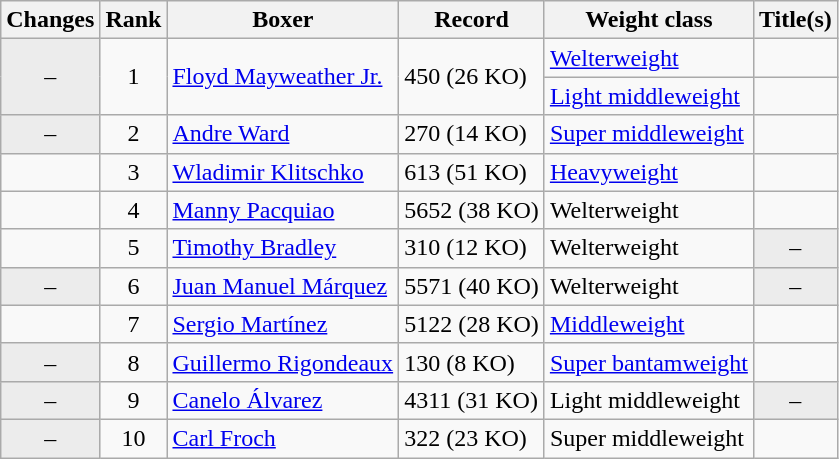<table class="wikitable ">
<tr>
<th>Changes</th>
<th>Rank</th>
<th>Boxer</th>
<th>Record</th>
<th>Weight class</th>
<th>Title(s)</th>
</tr>
<tr>
<td rowspan=2 align=center bgcolor=#ECECEC>–</td>
<td rowspan=2 align=center>1</td>
<td rowspan=2><a href='#'>Floyd Mayweather Jr.</a></td>
<td rowspan=2>450 (26 KO)</td>
<td><a href='#'>Welterweight</a></td>
<td></td>
</tr>
<tr>
<td><a href='#'>Light middleweight</a></td>
<td></td>
</tr>
<tr>
<td align=center bgcolor=#ECECEC>–</td>
<td align=center>2</td>
<td><a href='#'>Andre Ward</a></td>
<td>270 (14 KO)</td>
<td><a href='#'>Super middleweight</a></td>
<td></td>
</tr>
<tr>
<td align=center></td>
<td align=center>3</td>
<td><a href='#'>Wladimir Klitschko</a></td>
<td>613 (51 KO)</td>
<td><a href='#'>Heavyweight</a></td>
<td></td>
</tr>
<tr>
<td align=center></td>
<td align=center>4</td>
<td><a href='#'>Manny Pacquiao</a></td>
<td>5652 (38 KO)</td>
<td>Welterweight</td>
<td></td>
</tr>
<tr>
<td align=center></td>
<td align=center>5</td>
<td><a href='#'>Timothy Bradley</a></td>
<td>310 (12 KO)</td>
<td>Welterweight</td>
<td align=center bgcolor=#ECECEC data-sort-value="Z">–</td>
</tr>
<tr>
<td align=center bgcolor=#ECECEC>–</td>
<td align=center>6</td>
<td><a href='#'>Juan Manuel Márquez</a></td>
<td>5571 (40 KO)</td>
<td>Welterweight</td>
<td align=center bgcolor=#ECECEC data-sort-value="Z">–</td>
</tr>
<tr>
<td align=center></td>
<td align=center>7</td>
<td><a href='#'>Sergio Martínez</a></td>
<td>5122 (28 KO)</td>
<td><a href='#'>Middleweight</a></td>
<td></td>
</tr>
<tr>
<td align=center bgcolor=#ECECEC>–</td>
<td align=center>8</td>
<td><a href='#'>Guillermo Rigondeaux</a></td>
<td>130 (8 KO)</td>
<td><a href='#'>Super bantamweight</a></td>
<td></td>
</tr>
<tr>
<td align=center bgcolor=#ECECEC>–</td>
<td align=center>9</td>
<td><a href='#'>Canelo Álvarez</a></td>
<td>4311 (31 KO)</td>
<td>Light middleweight</td>
<td align=center bgcolor=#ECECEC data-sort-value="Z">–</td>
</tr>
<tr>
<td align=center bgcolor=#ECECEC>–</td>
<td align=center>10</td>
<td><a href='#'>Carl Froch</a></td>
<td>322 (23 KO)</td>
<td>Super middleweight</td>
<td></td>
</tr>
</table>
